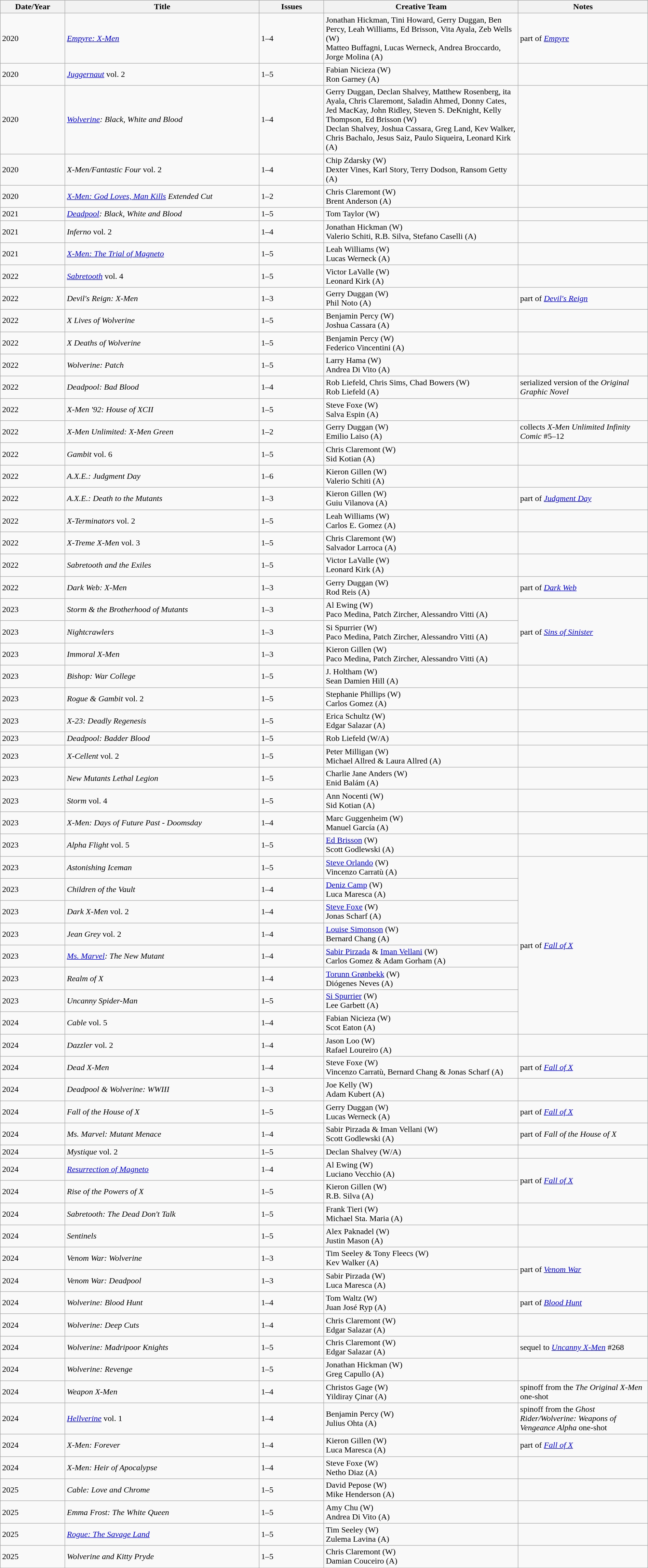<table class="wikitable" style="width:100%;">
<tr>
<th style="width:10%;">Date/Year</th>
<th style="width:30%;">Title</th>
<th style="width:10%;">Issues</th>
<th style="width:30%;">Creative Team</th>
<th style="width:20%;">Notes</th>
</tr>
<tr>
<td>2020</td>
<td><em><a href='#'>Empyre: X-Men</a></em></td>
<td>1–4</td>
<td>Jonathan Hickman, Tini Howard, Gerry Duggan, Ben Percy, Leah Williams, Ed Brisson, Vita Ayala, Zeb Wells  (W)<br>Matteo Buffagni, Lucas Werneck, Andrea Broccardo, Jorge Molina  (A)</td>
<td>part of <em><a href='#'>Empyre</a></em></td>
</tr>
<tr>
<td>2020</td>
<td><em><a href='#'>Juggernaut</a></em> vol. 2</td>
<td>1–5</td>
<td>Fabian Nicieza (W)<br>Ron Garney (A)</td>
<td></td>
</tr>
<tr>
<td>2020</td>
<td><em><a href='#'>Wolverine</a>: Black, White and Blood</em></td>
<td>1–4</td>
<td>Gerry Duggan, Declan Shalvey, Matthew Rosenberg, ita Ayala, Chris Claremont, Saladin Ahmed, Donny Cates, Jed MacKay, John Ridley, Steven S. DeKnight, Kelly Thompson, Ed Brisson (W)<br>Declan Shalvey, Joshua Cassara, Greg Land, Kev Walker, Chris Bachalo, Jesus Saiz, Paulo Siqueira, Leonard Kirk (A)</td>
<td></td>
</tr>
<tr>
<td>2020</td>
<td><em>X-Men/Fantastic Four</em> vol. 2</td>
<td>1–4</td>
<td>Chip Zdarsky (W)<br>Dexter Vines, Karl Story, Terry Dodson, Ransom Getty (A)</td>
<td></td>
</tr>
<tr>
<td>2020</td>
<td><em><a href='#'>X-Men: God Loves, Man Kills</a></em> <em>Extended Cut</em></td>
<td>1–2</td>
<td>Chris Claremont (W)<br>Brent Anderson (A)</td>
<td></td>
</tr>
<tr>
<td>2021</td>
<td><em><a href='#'>Deadpool</a>: Black, White and Blood</em></td>
<td>1–5</td>
<td>Tom Taylor (W)</td>
<td></td>
</tr>
<tr>
<td>2021</td>
<td><em>Inferno</em> vol. 2</td>
<td>1–4</td>
<td>Jonathan Hickman (W)<br>Valerio Schiti, R.B. Silva, Stefano Caselli (A)</td>
<td></td>
</tr>
<tr>
<td>2021</td>
<td><em><a href='#'>X-Men: The Trial of Magneto</a></em></td>
<td>1–5</td>
<td>Leah Williams (W)<br>Lucas Werneck (A)</td>
<td></td>
</tr>
<tr>
<td>2022</td>
<td><em><a href='#'>Sabretooth</a></em> vol. 4</td>
<td>1–5</td>
<td>Victor LaValle (W)<br>Leonard Kirk (A)</td>
<td></td>
</tr>
<tr>
<td>2022</td>
<td><em>Devil's Reign: X-Men</em></td>
<td>1–3</td>
<td>Gerry Duggan (W)<br>Phil Noto (A)</td>
<td>part of <em><a href='#'>Devil's Reign</a></em></td>
</tr>
<tr>
<td>2022</td>
<td><em>X Lives of Wolverine</em></td>
<td>1–5</td>
<td>Benjamin Percy (W)<br>Joshua Cassara (A)</td>
<td></td>
</tr>
<tr>
<td>2022</td>
<td><em>X Deaths of Wolverine</em></td>
<td>1–5</td>
<td>Benjamin Percy (W)<br>Federico Vincentini (A)</td>
<td></td>
</tr>
<tr>
<td>2022</td>
<td><em>Wolverine: Patch</em></td>
<td>1–5</td>
<td>Larry Hama (W)<br>Andrea Di Vito (A)</td>
<td></td>
</tr>
<tr>
<td>2022</td>
<td><em>Deadpool: Bad Blood</em></td>
<td>1–4</td>
<td>Rob Liefeld, Chris Sims, Chad Bowers (W)<br>Rob Liefeld (A)</td>
<td>serialized version of the <em>Original Graphic Novel</em></td>
</tr>
<tr>
<td>2022</td>
<td><em>X-Men '92: House of XCII</em></td>
<td>1–5</td>
<td>Steve Foxe (W)<br>Salva Espin (A)</td>
<td></td>
</tr>
<tr>
<td>2022</td>
<td><em>X-Men Unlimited: X-Men Green</em></td>
<td>1–2</td>
<td>Gerry Duggan (W)<br>Emilio Laiso (A)</td>
<td>collects <em>X-Men Unlimited Infinity Comic</em> #5–12</td>
</tr>
<tr>
<td>2022</td>
<td><em>Gambit</em> vol. 6</td>
<td>1–5</td>
<td>Chris Claremont (W)<br>Sid Kotian (A)</td>
<td></td>
</tr>
<tr>
<td>2022</td>
<td><em>A.X.E.: Judgment Day</em></td>
<td>1–6</td>
<td>Kieron Gillen (W)<br>Valerio Schiti (A)</td>
<td></td>
</tr>
<tr>
<td>2022</td>
<td><em>A.X.E.: Death to the Mutants</em></td>
<td>1–3</td>
<td>Kieron Gillen (W)<br>Guiu Vilanova (A)</td>
<td>part of <em><a href='#'>Judgment Day</a></em></td>
</tr>
<tr>
<td>2022</td>
<td><em>X-Terminators</em> vol. 2</td>
<td>1–5</td>
<td>Leah Williams (W)<br>Carlos E. Gomez (A)</td>
<td></td>
</tr>
<tr>
<td>2022</td>
<td><em>X-Treme X-Men</em> vol. 3</td>
<td>1–5</td>
<td>Chris Claremont (W)<br>Salvador Larroca (A)</td>
<td></td>
</tr>
<tr>
<td>2022</td>
<td><em>Sabretooth and the Exiles</em></td>
<td>1–5</td>
<td>Victor LaValle (W)<br>Leonard Kirk (A)</td>
<td></td>
</tr>
<tr>
<td>2022</td>
<td><em>Dark Web: X-Men</em></td>
<td>1–3</td>
<td>Gerry Duggan (W)<br>Rod Reis (A)</td>
<td>part of <em><a href='#'>Dark Web</a></em></td>
</tr>
<tr>
<td>2023</td>
<td><em>Storm & the Brotherhood of Mutants</em></td>
<td>1–3</td>
<td>Al Ewing (W)<br>Paco Medina, Patch Zircher, Alessandro Vitti (A)</td>
<td rowspan="3">part of <em><a href='#'>Sins of Sinister</a></em></td>
</tr>
<tr>
<td>2023</td>
<td><em>Nightcrawlers</em></td>
<td>1–3</td>
<td>Si Spurrier (W)<br>Paco Medina, Patch Zircher, Alessandro Vitti (A)</td>
</tr>
<tr>
<td>2023</td>
<td><em>Immoral X-Men</em></td>
<td>1–3</td>
<td>Kieron Gillen (W)<br>Paco Medina, Patch Zircher, Alessandro Vitti (A)</td>
</tr>
<tr>
<td>2023</td>
<td><em>Bishop: War College</em></td>
<td>1–5</td>
<td>J. Holtham (W)<br>Sean Damien Hill (A)</td>
<td></td>
</tr>
<tr>
<td>2023</td>
<td><em>Rogue & Gambit</em> vol. 2</td>
<td>1–5</td>
<td>Stephanie Phillips (W)<br>Carlos Gomez (A)</td>
<td></td>
</tr>
<tr>
<td>2023</td>
<td><em>X-23: Deadly Regenesis</em></td>
<td>1–5</td>
<td>Erica Schultz (W)<br>Edgar Salazar (A)</td>
<td></td>
</tr>
<tr>
<td>2023</td>
<td><em>Deadpool: Badder Blood</em></td>
<td>1–5</td>
<td>Rob Liefeld (W/A)</td>
<td></td>
</tr>
<tr>
<td>2023</td>
<td><em>X-Cellent</em> vol. 2</td>
<td>1–5</td>
<td>Peter Milligan (W)<br>Michael Allred & Laura Allred (A)</td>
<td></td>
</tr>
<tr>
<td>2023</td>
<td><em>New Mutants Lethal Legion</em></td>
<td>1–5</td>
<td>Charlie Jane Anders (W)<br>Enid Balám (A)</td>
<td></td>
</tr>
<tr>
<td>2023</td>
<td><em>Storm</em> vol. 4</td>
<td>1–5</td>
<td>Ann Nocenti (W)<br>Sid Kotian (A)</td>
<td></td>
</tr>
<tr>
<td>2023</td>
<td><em>X-Men: Days of Future Past - Doomsday</em></td>
<td>1–4</td>
<td>Marc Guggenheim (W)<br>Manuel García (A)</td>
<td></td>
</tr>
<tr>
<td>2023</td>
<td><em>Alpha Flight</em> vol. 5</td>
<td>1–5</td>
<td><a href='#'>Ed Brisson</a> (W)<br>Scott Godlewski (A)</td>
<td></td>
</tr>
<tr>
<td>2023</td>
<td><em>Astonishing Iceman</em></td>
<td>1–5</td>
<td><a href='#'>Steve Orlando</a> (W)<br>Vincenzo Carratù (A)</td>
<td rowspan="8">part of <em><a href='#'>Fall of X</a></em></td>
</tr>
<tr>
<td>2023</td>
<td><em>Children of the Vault</em></td>
<td>1–4</td>
<td><a href='#'>Deniz Camp</a> (W)<br>Luca Maresca (A)</td>
</tr>
<tr>
<td>2023</td>
<td><em>Dark X-Men</em> vol. 2</td>
<td>1–4</td>
<td><a href='#'>Steve Foxe</a> (W)<br>Jonas Scharf (A)</td>
</tr>
<tr>
<td>2023</td>
<td><em>Jean Grey</em> vol. 2</td>
<td>1–4</td>
<td><a href='#'>Louise Simonson</a> (W)<br>Bernard Chang (A)</td>
</tr>
<tr>
<td>2023</td>
<td><em><a href='#'>Ms. Marvel</a>: The New Mutant</em></td>
<td>1–4</td>
<td><a href='#'>Sabir Pirzada</a> & <a href='#'>Iman Vellani</a> (W)<br>Carlos Gomez & Adam Gorham (A)</td>
</tr>
<tr>
<td>2023</td>
<td><em>Realm of X</em></td>
<td>1–4</td>
<td><a href='#'>Torunn Grønbekk</a> (W)<br>Diógenes Neves (A)</td>
</tr>
<tr>
<td>2023</td>
<td><em>Uncanny Spider-Man</em></td>
<td>1–5</td>
<td><a href='#'>Si Spurrier</a> (W)<br>Lee Garbett (A)</td>
</tr>
<tr>
<td>2024</td>
<td><em>Cable</em> vol. 5</td>
<td>1–4</td>
<td>Fabian Nicieza (W)<br>Scot Eaton (A)</td>
</tr>
<tr>
<td>2024</td>
<td><em>Dazzler</em> vol. 2</td>
<td>1–4</td>
<td>Jason Loo (W)<br>Rafael Loureiro (A)</td>
<td></td>
</tr>
<tr>
<td>2024</td>
<td><em>Dead X-Men</em></td>
<td>1–4</td>
<td>Steve Foxe (W)<br>Vincenzo Carratù, Bernard Chang & Jonas Scharf (A)</td>
<td>part of <em><a href='#'>Fall of X</a></em></td>
</tr>
<tr>
<td>2024</td>
<td><em>Deadpool & Wolverine: WWIII</em></td>
<td>1–3</td>
<td>Joe Kelly (W)<br>Adam Kubert (A)</td>
<td></td>
</tr>
<tr>
<td>2024</td>
<td><em>Fall of the House of X</em></td>
<td>1–5</td>
<td>Gerry Duggan (W)<br>Lucas Werneck (A)</td>
<td>part of <em><a href='#'>Fall of X</a></em></td>
</tr>
<tr>
<td>2024</td>
<td><em>Ms. Marvel: Mutant Menace</em></td>
<td>1–4</td>
<td>Sabir Pirzada & Iman Vellani (W)<br>Scott Godlewski (A)</td>
<td>part of <em>Fall of the House of X</em></td>
</tr>
<tr>
<td>2024</td>
<td><em>Mystique</em> vol. 2</td>
<td>1–5</td>
<td>Declan Shalvey (W/A)</td>
<td></td>
</tr>
<tr>
<td>2024</td>
<td><em><a href='#'>Resurrection of Magneto</a></em></td>
<td>1–4</td>
<td>Al Ewing (W)<br>Luciano Vecchio (A)</td>
<td rowspan="2">part of <em><a href='#'>Fall of X</a></em></td>
</tr>
<tr>
<td>2024</td>
<td><em>Rise of the Powers of X</em></td>
<td>1–5</td>
<td>Kieron Gillen (W)<br>R.B. Silva (A)</td>
</tr>
<tr>
<td>2024</td>
<td><em>Sabretooth: The Dead Don't Talk</em></td>
<td>1–5</td>
<td>Frank Tieri (W)<br>Michael Sta. Maria (A)</td>
<td></td>
</tr>
<tr>
<td>2024</td>
<td><em>Sentinels</em></td>
<td>1–5</td>
<td>Alex Paknadel (W)<br>Justin Mason (A)</td>
<td></td>
</tr>
<tr>
<td>2024</td>
<td><em>Venom War: Wolverine</em></td>
<td>1–3</td>
<td>Tim Seeley & Tony Fleecs (W)<br>Kev Walker (A)</td>
<td rowspan="2">part of <em><a href='#'>Venom War</a></em></td>
</tr>
<tr>
<td>2024</td>
<td><em>Venom War: Deadpool</em></td>
<td>1–3</td>
<td>Sabir Pirzada (W)<br>Luca Maresca (A)</td>
</tr>
<tr>
<td>2024</td>
<td><em>Wolverine: Blood Hunt</em></td>
<td>1–4</td>
<td>Tom Waltz (W)<br>Juan José Ryp (A)</td>
<td>part of <em><a href='#'>Blood Hunt</a></em></td>
</tr>
<tr>
<td>2024</td>
<td><em>Wolverine: Deep Cuts</em></td>
<td>1–4</td>
<td>Chris Claremont (W)<br>Edgar Salazar (A)</td>
<td></td>
</tr>
<tr>
<td>2024</td>
<td><em>Wolverine: Madripoor Knights</em></td>
<td>1–5</td>
<td>Chris Claremont (W)<br>Edgar Salazar (A)</td>
<td>sequel to <em><a href='#'>Uncanny X-Men</a></em> #268</td>
</tr>
<tr>
<td>2024</td>
<td><em>Wolverine: Revenge</em></td>
<td>1–5</td>
<td>Jonathan Hickman (W)<br>Greg Capullo (A)</td>
<td></td>
</tr>
<tr>
<td>2024</td>
<td><em>Weapon X-Men</em></td>
<td>1–4</td>
<td>Christos Gage (W)<br>Yildiray Çinar (A)</td>
<td>spinoff from the <em>The Original X-Men</em> one-shot</td>
</tr>
<tr>
<td>2024</td>
<td><em><a href='#'>Hellverine</a></em> vol. 1</td>
<td>1–4</td>
<td>Benjamin Percy (W)<br>Julius Ohta (A)</td>
<td>spinoff from the <em>Ghost Rider/Wolverine: Weapons of Vengeance Alpha</em> one-shot</td>
</tr>
<tr>
<td>2024</td>
<td><em>X-Men: Forever</em></td>
<td>1–4</td>
<td>Kieron Gillen (W)<br>Luca Maresca (A)</td>
<td>part of <em><a href='#'>Fall of X</a></em></td>
</tr>
<tr>
<td>2024</td>
<td><em>X-Men: Heir of Apocalypse</em></td>
<td>1–4</td>
<td>Steve Foxe (W)<br>Netho Diaz (A)</td>
<td></td>
</tr>
<tr>
<td>2025</td>
<td><em>Cable: Love and Chrome</em></td>
<td>1–5</td>
<td>David Pepose (W)<br>Mike Henderson (A)</td>
<td></td>
</tr>
<tr>
<td>2025</td>
<td><em>Emma Frost: The White Queen</em></td>
<td>1–5</td>
<td>Amy Chu (W)<br>Andrea Di Vito (A)</td>
<td></td>
</tr>
<tr>
<td>2025</td>
<td><em><a href='#'>Rogue: The Savage Land</a></em></td>
<td>1–5</td>
<td>Tim Seeley (W)<br>Zulema Lavina (A)</td>
<td></td>
</tr>
<tr>
<td>2025</td>
<td><em>Wolverine and Kitty Pryde</em></td>
<td>1–5</td>
<td>Chris Claremont (W)<br>Damian Couceiro (A)</td>
<td></td>
</tr>
</table>
